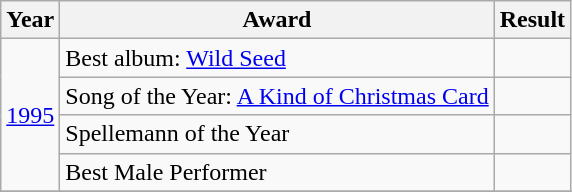<table class="wikitable">
<tr>
<th>Year</th>
<th>Award<br></th>
<th>Result</th>
</tr>
<tr>
<td rowspan="4"><a href='#'>1995</a></td>
<td>Best album: <a href='#'>Wild Seed</a></td>
<td></td>
</tr>
<tr>
<td>Song of the Year: <a href='#'>A Kind of Christmas Card</a></td>
<td></td>
</tr>
<tr>
<td>Spellemann of the Year</td>
<td></td>
</tr>
<tr>
<td>Best Male Performer</td>
<td></td>
</tr>
<tr>
</tr>
</table>
